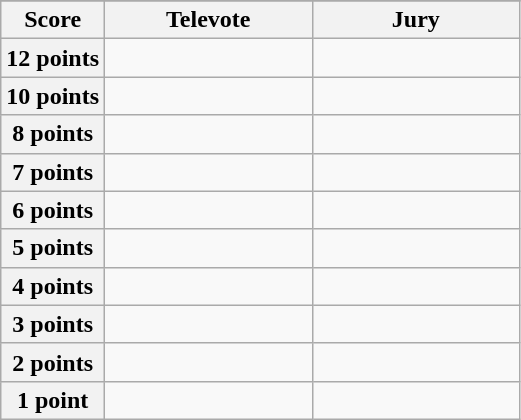<table class="wikitable">
<tr>
</tr>
<tr>
<th scope="col" width="20%">Score</th>
<th scope="col" width="40%">Televote</th>
<th scope="col" width="40%">Jury</th>
</tr>
<tr>
<th scope="row">12 points</th>
<td></td>
<td></td>
</tr>
<tr>
<th scope="row">10 points</th>
<td></td>
<td></td>
</tr>
<tr>
<th scope="row">8 points</th>
<td></td>
<td></td>
</tr>
<tr>
<th scope="row">7 points</th>
<td></td>
<td></td>
</tr>
<tr>
<th scope="row">6 points</th>
<td></td>
<td></td>
</tr>
<tr>
<th scope="row">5 points</th>
<td></td>
<td></td>
</tr>
<tr>
<th scope="row">4 points</th>
<td></td>
<td></td>
</tr>
<tr>
<th scope="row">3 points</th>
<td></td>
<td></td>
</tr>
<tr>
<th scope="row">2 points</th>
<td></td>
<td></td>
</tr>
<tr>
<th scope="row">1 point</th>
<td></td>
<td></td>
</tr>
</table>
